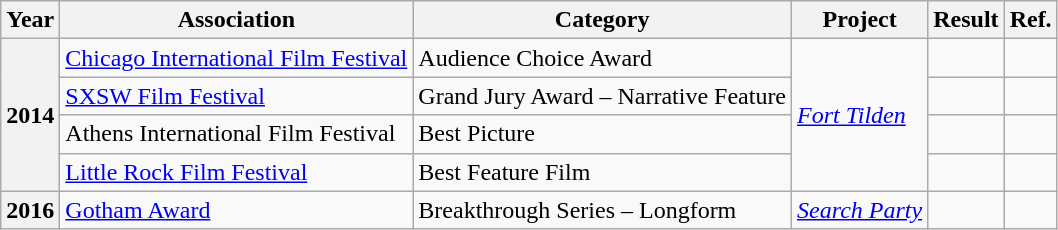<table class="wikitable plainrowheaders">
<tr>
<th scope="col">Year</th>
<th scope="col">Association</th>
<th scope="col">Category</th>
<th scope="col">Project</th>
<th scope="col">Result</th>
<th scope="col">Ref.</th>
</tr>
<tr>
<th scope="row" rowspan="4">2014</th>
<td><a href='#'>Chicago International Film Festival</a></td>
<td>Audience Choice Award</td>
<td rowspan=4><em><a href='#'>Fort Tilden</a></em></td>
<td></td>
<td></td>
</tr>
<tr>
<td><a href='#'>SXSW Film Festival</a></td>
<td>Grand Jury Award – Narrative Feature</td>
<td></td>
<td></td>
</tr>
<tr>
<td>Athens International Film Festival</td>
<td>Best Picture</td>
<td></td>
<td></td>
</tr>
<tr>
<td><a href='#'>Little Rock Film Festival</a></td>
<td>Best Feature Film</td>
<td></td>
<td></td>
</tr>
<tr>
<th scope="row">2016</th>
<td><a href='#'>Gotham Award</a></td>
<td>Breakthrough Series – Longform</td>
<td><em><a href='#'>Search Party</a></em></td>
<td></td>
<td></td>
</tr>
</table>
